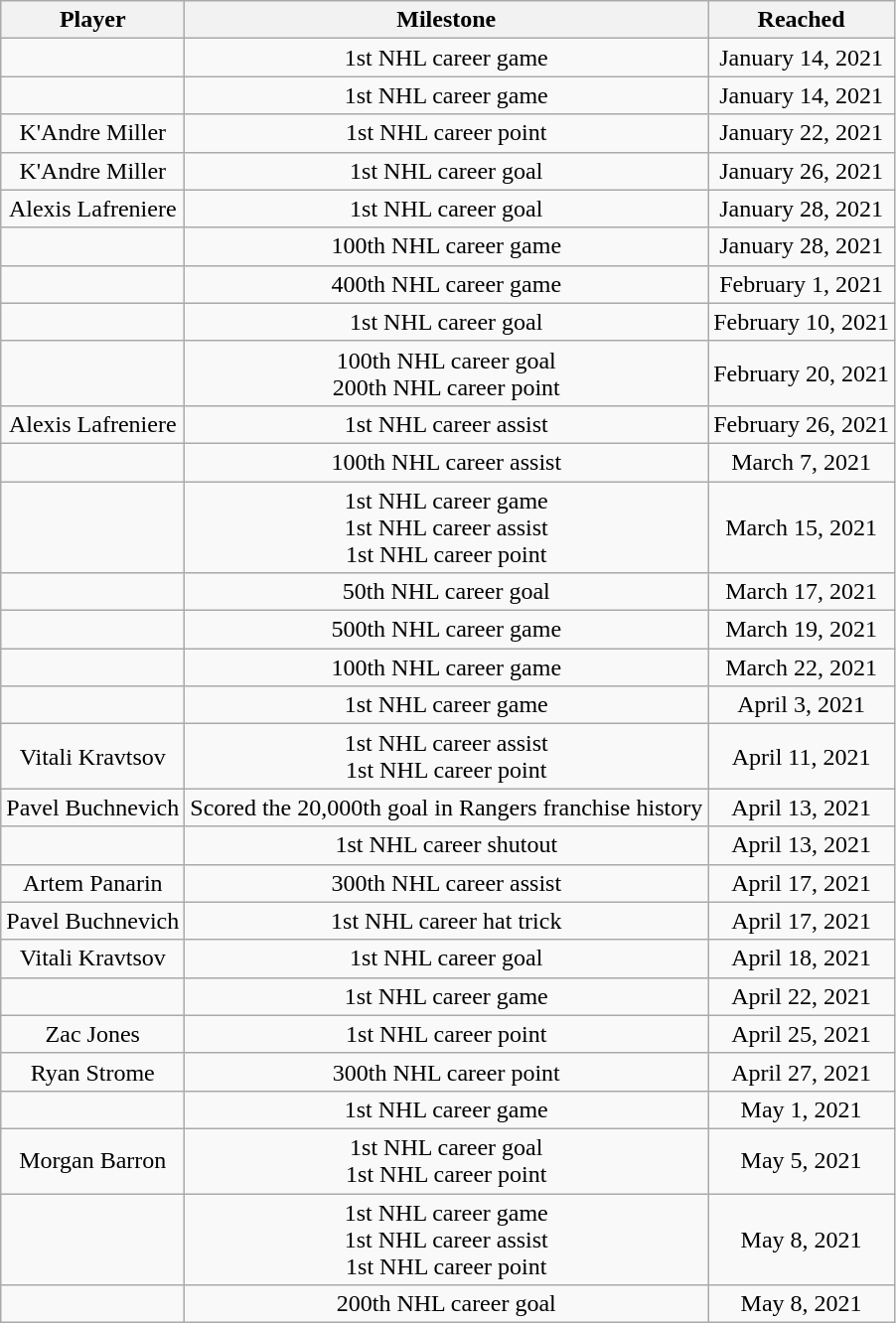<table class="wikitable sortable" style="text-align:center;">
<tr>
<th>Player</th>
<th>Milestone</th>
<th>Reached</th>
</tr>
<tr>
<td></td>
<td>1st NHL career game</td>
<td>January 14, 2021</td>
</tr>
<tr>
<td></td>
<td>1st NHL career game</td>
<td>January 14, 2021</td>
</tr>
<tr>
<td>K'Andre Miller</td>
<td>1st NHL career point</td>
<td>January 22, 2021</td>
</tr>
<tr>
<td>K'Andre Miller</td>
<td>1st NHL career goal</td>
<td>January 26, 2021</td>
</tr>
<tr>
<td>Alexis Lafreniere</td>
<td>1st NHL career goal</td>
<td>January 28, 2021</td>
</tr>
<tr>
<td></td>
<td>100th NHL career game</td>
<td>January 28, 2021</td>
</tr>
<tr>
<td></td>
<td>400th NHL career game</td>
<td>February 1, 2021</td>
</tr>
<tr>
<td></td>
<td>1st NHL career goal</td>
<td>February 10, 2021</td>
</tr>
<tr>
<td></td>
<td>100th NHL career goal<br>200th NHL career point</td>
<td>February 20, 2021</td>
</tr>
<tr>
<td>Alexis Lafreniere</td>
<td>1st NHL career assist</td>
<td>February 26, 2021</td>
</tr>
<tr>
<td></td>
<td>100th NHL career assist</td>
<td>March 7, 2021</td>
</tr>
<tr>
<td></td>
<td>1st NHL career game<br>1st NHL career assist<br>1st NHL career point</td>
<td>March 15, 2021</td>
</tr>
<tr>
<td></td>
<td>50th NHL career goal</td>
<td>March 17, 2021</td>
</tr>
<tr>
<td></td>
<td>500th NHL career game</td>
<td>March 19, 2021</td>
</tr>
<tr>
<td></td>
<td>100th NHL career game</td>
<td>March 22, 2021</td>
</tr>
<tr>
<td></td>
<td>1st NHL career game</td>
<td>April 3, 2021</td>
</tr>
<tr>
<td>Vitali Kravtsov</td>
<td>1st NHL career assist<br>1st NHL career point</td>
<td>April 11, 2021</td>
</tr>
<tr>
<td>Pavel Buchnevich</td>
<td>Scored the 20,000th goal in Rangers franchise history</td>
<td>April 13, 2021</td>
</tr>
<tr>
<td></td>
<td>1st NHL career shutout</td>
<td>April 13, 2021</td>
</tr>
<tr>
<td>Artem Panarin</td>
<td>300th NHL career assist</td>
<td>April 17, 2021</td>
</tr>
<tr>
<td>Pavel Buchnevich</td>
<td>1st NHL career hat trick</td>
<td>April 17, 2021</td>
</tr>
<tr>
<td>Vitali Kravtsov</td>
<td>1st NHL career goal</td>
<td>April 18, 2021</td>
</tr>
<tr>
<td></td>
<td>1st NHL career game</td>
<td>April 22, 2021</td>
</tr>
<tr>
<td>Zac Jones</td>
<td>1st NHL career point</td>
<td>April 25, 2021</td>
</tr>
<tr>
<td>Ryan Strome</td>
<td>300th NHL career point</td>
<td>April 27, 2021</td>
</tr>
<tr>
<td></td>
<td>1st NHL career game</td>
<td>May 1, 2021</td>
</tr>
<tr>
<td>Morgan Barron</td>
<td>1st NHL career goal<br>1st NHL career point</td>
<td>May 5, 2021</td>
</tr>
<tr>
<td></td>
<td>1st NHL career game<br>1st NHL career assist<br>1st NHL career point</td>
<td>May 8, 2021</td>
</tr>
<tr>
<td></td>
<td>200th NHL career goal</td>
<td>May 8, 2021</td>
</tr>
</table>
